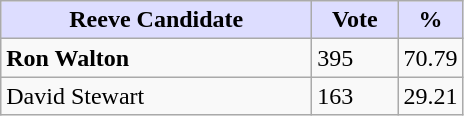<table class="wikitable">
<tr>
<th style="background:#ddf; width:200px;">Reeve Candidate</th>
<th style="background:#ddf; width:50px;">Vote</th>
<th style="background:#ddf; width:30px;">%</th>
</tr>
<tr>
<td><strong>Ron Walton</strong></td>
<td>395</td>
<td>70.79</td>
</tr>
<tr>
<td>David Stewart</td>
<td>163</td>
<td>29.21</td>
</tr>
</table>
